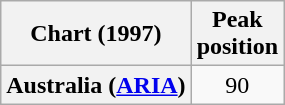<table class="wikitable plainrowheaders">
<tr>
<th scope="col">Chart (1997)</th>
<th scope="col">Peak<br>position</th>
</tr>
<tr>
<th scope="row">Australia (<a href='#'>ARIA</a>)</th>
<td align="center">90</td>
</tr>
</table>
